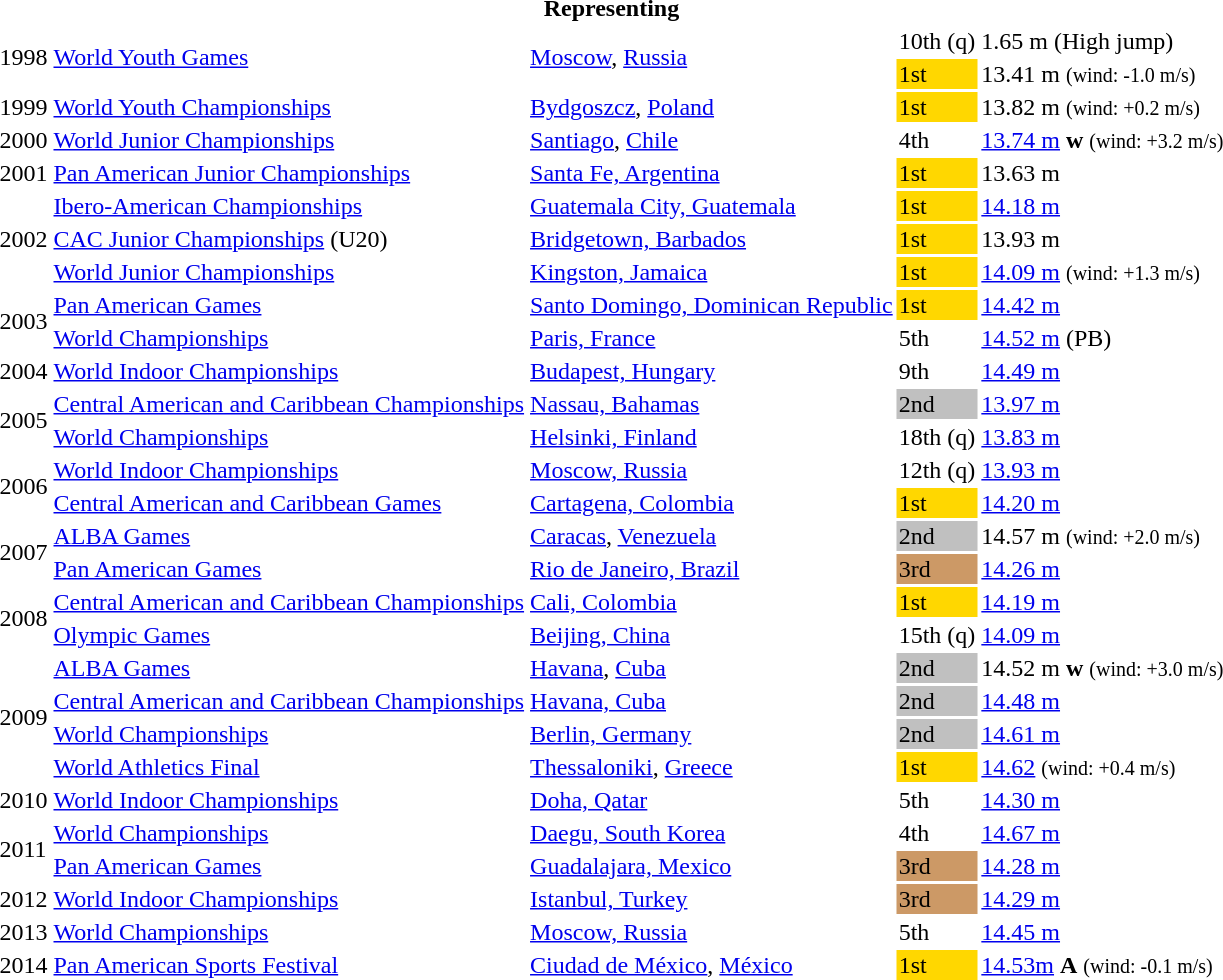<table>
<tr>
<th colspan="5">Representing </th>
</tr>
<tr>
<td rowspan=2>1998</td>
<td rowspan=2><a href='#'>World Youth Games</a></td>
<td rowspan=2><a href='#'>Moscow</a>, <a href='#'>Russia</a></td>
<td>10th (q)</td>
<td>1.65 m (High jump)</td>
</tr>
<tr>
<td bgcolor="gold">1st</td>
<td>13.41 m <small>(wind: -1.0 m/s)</small></td>
</tr>
<tr>
<td>1999</td>
<td><a href='#'>World Youth Championships</a></td>
<td><a href='#'>Bydgoszcz</a>, <a href='#'>Poland</a></td>
<td bgcolor="gold">1st</td>
<td>13.82 m <small>(wind: +0.2 m/s)</small></td>
</tr>
<tr>
<td>2000</td>
<td><a href='#'>World Junior Championships</a></td>
<td><a href='#'>Santiago</a>, <a href='#'>Chile</a></td>
<td>4th</td>
<td><a href='#'>13.74 m</a> <strong>w</strong> <small>(wind: +3.2 m/s)</small></td>
</tr>
<tr>
<td>2001</td>
<td><a href='#'>Pan American Junior Championships</a></td>
<td><a href='#'>Santa Fe, Argentina</a></td>
<td bgcolor=gold>1st</td>
<td>13.63 m</td>
</tr>
<tr>
<td rowspan=3>2002</td>
<td><a href='#'>Ibero-American Championships</a></td>
<td><a href='#'>Guatemala City, Guatemala</a></td>
<td bgcolor=gold>1st</td>
<td><a href='#'>14.18 m</a></td>
</tr>
<tr>
<td><a href='#'>CAC Junior Championships</a> (U20)</td>
<td><a href='#'>Bridgetown, Barbados</a></td>
<td bgcolor=gold>1st</td>
<td>13.93 m</td>
</tr>
<tr>
<td><a href='#'>World Junior Championships</a></td>
<td><a href='#'>Kingston, Jamaica</a></td>
<td bgcolor="gold">1st</td>
<td><a href='#'>14.09 m</a>  <small>(wind: +1.3 m/s)</small></td>
</tr>
<tr>
<td rowspan=2>2003</td>
<td><a href='#'>Pan American Games</a></td>
<td><a href='#'>Santo Domingo, Dominican Republic</a></td>
<td bgcolor="gold">1st</td>
<td><a href='#'>14.42 m</a></td>
</tr>
<tr>
<td><a href='#'>World Championships</a></td>
<td><a href='#'>Paris, France</a></td>
<td>5th</td>
<td><a href='#'>14.52 m</a> (PB)</td>
</tr>
<tr>
<td>2004</td>
<td><a href='#'>World Indoor Championships</a></td>
<td><a href='#'>Budapest, Hungary</a></td>
<td>9th</td>
<td><a href='#'>14.49 m</a></td>
</tr>
<tr>
<td rowspan=2>2005</td>
<td><a href='#'>Central American and Caribbean Championships</a></td>
<td><a href='#'>Nassau, Bahamas</a></td>
<td bgcolor="silver">2nd</td>
<td><a href='#'>13.97 m</a></td>
</tr>
<tr>
<td><a href='#'>World Championships</a></td>
<td><a href='#'>Helsinki, Finland</a></td>
<td>18th (q)</td>
<td><a href='#'>13.83 m</a></td>
</tr>
<tr>
<td rowspan=2>2006</td>
<td><a href='#'>World Indoor Championships</a></td>
<td><a href='#'>Moscow, Russia</a></td>
<td>12th (q)</td>
<td><a href='#'>13.93 m</a></td>
</tr>
<tr>
<td><a href='#'>Central American and Caribbean Games</a></td>
<td><a href='#'>Cartagena, Colombia</a></td>
<td bgcolor="gold">1st</td>
<td><a href='#'>14.20 m</a></td>
</tr>
<tr>
<td rowspan=2>2007</td>
<td><a href='#'>ALBA Games</a></td>
<td><a href='#'>Caracas</a>, <a href='#'>Venezuela</a></td>
<td bgcolor=silver>2nd</td>
<td>14.57 m <small>(wind: +2.0 m/s)</small></td>
</tr>
<tr>
<td><a href='#'>Pan American Games</a></td>
<td><a href='#'>Rio de Janeiro, Brazil</a></td>
<td bgcolor="cc9966">3rd</td>
<td><a href='#'>14.26 m</a></td>
</tr>
<tr>
<td rowspan=2>2008</td>
<td><a href='#'>Central American and Caribbean Championships</a></td>
<td><a href='#'>Cali, Colombia</a></td>
<td bgcolor="gold">1st</td>
<td><a href='#'>14.19 m</a></td>
</tr>
<tr>
<td><a href='#'>Olympic Games</a></td>
<td><a href='#'>Beijing, China</a></td>
<td>15th (q)</td>
<td><a href='#'>14.09 m</a></td>
</tr>
<tr>
<td rowspan=4>2009</td>
<td><a href='#'>ALBA Games</a></td>
<td><a href='#'>Havana</a>, <a href='#'>Cuba</a></td>
<td bgcolor=silver>2nd</td>
<td>14.52 m <strong>w</strong> <small>(wind: +3.0 m/s)</small></td>
</tr>
<tr>
<td><a href='#'>Central American and Caribbean Championships</a></td>
<td><a href='#'>Havana, Cuba</a></td>
<td bgcolor="silver">2nd</td>
<td><a href='#'>14.48 m</a></td>
</tr>
<tr>
<td><a href='#'>World Championships</a></td>
<td><a href='#'>Berlin, Germany</a></td>
<td bgcolor="silver">2nd</td>
<td><a href='#'>14.61	 m</a></td>
</tr>
<tr>
<td><a href='#'>World Athletics Final</a></td>
<td><a href='#'>Thessaloniki</a>, <a href='#'>Greece</a></td>
<td bgcolor=gold>1st</td>
<td><a href='#'>14.62</a> <small>(wind: +0.4 m/s)</small></td>
</tr>
<tr>
<td>2010</td>
<td><a href='#'>World Indoor Championships</a></td>
<td><a href='#'>Doha, Qatar</a></td>
<td>5th</td>
<td><a href='#'>14.30 m</a></td>
</tr>
<tr>
<td rowspan=2>2011</td>
<td><a href='#'>World Championships</a></td>
<td><a href='#'>Daegu, South Korea</a></td>
<td>4th</td>
<td><a href='#'>14.67 m</a></td>
</tr>
<tr>
<td><a href='#'>Pan American Games</a></td>
<td><a href='#'>Guadalajara, Mexico</a></td>
<td bgcolor=cc9966>3rd</td>
<td><a href='#'>14.28 m</a></td>
</tr>
<tr>
<td>2012</td>
<td><a href='#'>World Indoor Championships</a></td>
<td><a href='#'>Istanbul, Turkey</a></td>
<td bgcolor=cc9966>3rd</td>
<td><a href='#'>14.29 m</a></td>
</tr>
<tr>
<td>2013</td>
<td><a href='#'>World Championships</a></td>
<td><a href='#'>Moscow, Russia</a></td>
<td>5th</td>
<td><a href='#'>14.45 m</a></td>
</tr>
<tr>
<td>2014</td>
<td><a href='#'>Pan American Sports Festival</a></td>
<td><a href='#'>Ciudad de México</a>, <a href='#'>México</a></td>
<td bgcolor=gold>1st</td>
<td><a href='#'>14.53m</a>  <strong>A</strong> <small>(wind: -0.1 m/s)</small></td>
</tr>
</table>
